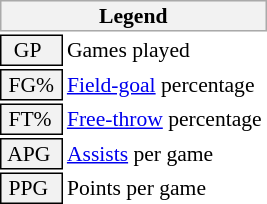<table class="toccolours" style="font-size: 90%; white-space: nowrap;">
<tr>
<th colspan="6" style="background:#f2f2f2; border:1px solid #aaa;">Legend</th>
</tr>
<tr>
<td style="background:#f2f2f2; border:1px solid black;">  GP</td>
<td>Games played</td>
</tr>
<tr>
<td style="background:#f2f2f2; border:1px solid black;"> FG% </td>
<td style="padding-right: 8px"><a href='#'>Field-goal</a> percentage</td>
</tr>
<tr>
<td style="background:#f2f2f2; border:1px solid black;"> FT% </td>
<td><a href='#'>Free-throw</a> percentage</td>
</tr>
<tr>
<td style="background:#f2f2f2; border:1px solid black;"> APG </td>
<td><a href='#'>Assists</a> per game</td>
</tr>
<tr>
<td style="background:#f2f2f2; border:1px solid black;"> PPG </td>
<td>Points per game</td>
</tr>
<tr>
</tr>
</table>
